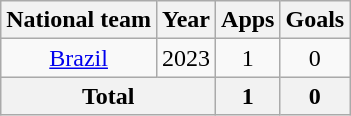<table class="wikitable" style="text-align: center;">
<tr>
<th>National team</th>
<th>Year</th>
<th>Apps</th>
<th>Goals</th>
</tr>
<tr>
<td><a href='#'>Brazil</a></td>
<td>2023</td>
<td>1</td>
<td>0</td>
</tr>
<tr>
<th colspan="2">Total</th>
<th>1</th>
<th>0</th>
</tr>
</table>
